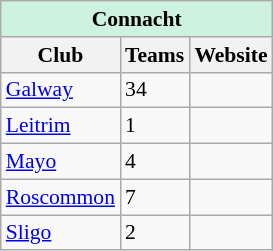<table class="wikitable" style="text-align:left; font-size:90%;">
<tr>
<th style=background:#CEF2E0 colspan=4><span>Connacht</span></th>
</tr>
<tr>
<th>Club</th>
<th>Teams</th>
<th>Website</th>
</tr>
<tr>
<td><a href='#'>Galway</a></td>
<td>34</td>
<td></td>
</tr>
<tr>
<td><a href='#'>Leitrim</a></td>
<td>1</td>
<td></td>
</tr>
<tr>
<td><a href='#'>Mayo</a></td>
<td>4</td>
<td></td>
</tr>
<tr>
<td><a href='#'>Roscommon</a></td>
<td>7</td>
<td></td>
</tr>
<tr>
<td><a href='#'>Sligo</a></td>
<td>2</td>
<td></td>
</tr>
</table>
